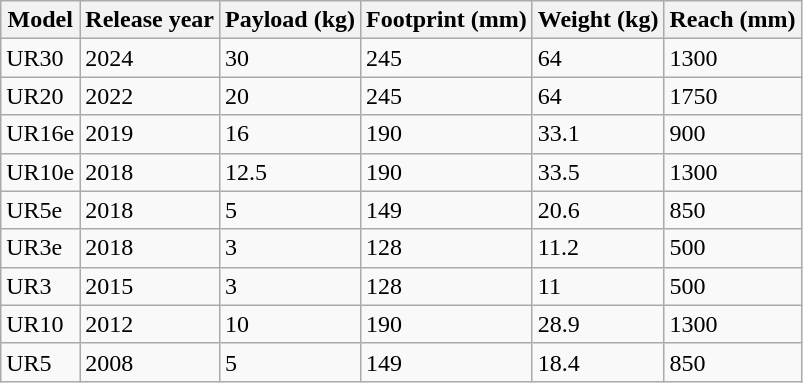<table class="wikitable">
<tr>
<th>Model</th>
<th>Release year</th>
<th>Payload (kg)</th>
<th>Footprint (mm)</th>
<th>Weight (kg)</th>
<th>Reach (mm)</th>
</tr>
<tr>
<td>UR30</td>
<td>2024</td>
<td>30</td>
<td>245</td>
<td>64</td>
<td>1300</td>
</tr>
<tr>
<td>UR20</td>
<td>2022</td>
<td>20</td>
<td>245</td>
<td>64</td>
<td>1750</td>
</tr>
<tr>
<td>UR16e</td>
<td>2019</td>
<td>16</td>
<td>190</td>
<td>33.1</td>
<td>900</td>
</tr>
<tr>
<td>UR10e</td>
<td>2018</td>
<td>12.5</td>
<td>190</td>
<td>33.5</td>
<td>1300</td>
</tr>
<tr>
<td>UR5e</td>
<td>2018</td>
<td>5</td>
<td>149</td>
<td>20.6</td>
<td>850</td>
</tr>
<tr>
<td>UR3e</td>
<td>2018</td>
<td>3</td>
<td>128</td>
<td>11.2</td>
<td>500</td>
</tr>
<tr>
<td>UR3</td>
<td>2015</td>
<td>3</td>
<td>128</td>
<td>11</td>
<td>500</td>
</tr>
<tr>
<td>UR10</td>
<td>2012</td>
<td>10</td>
<td>190</td>
<td>28.9</td>
<td>1300</td>
</tr>
<tr>
<td>UR5</td>
<td>2008</td>
<td>5</td>
<td>149</td>
<td>18.4</td>
<td>850</td>
</tr>
</table>
